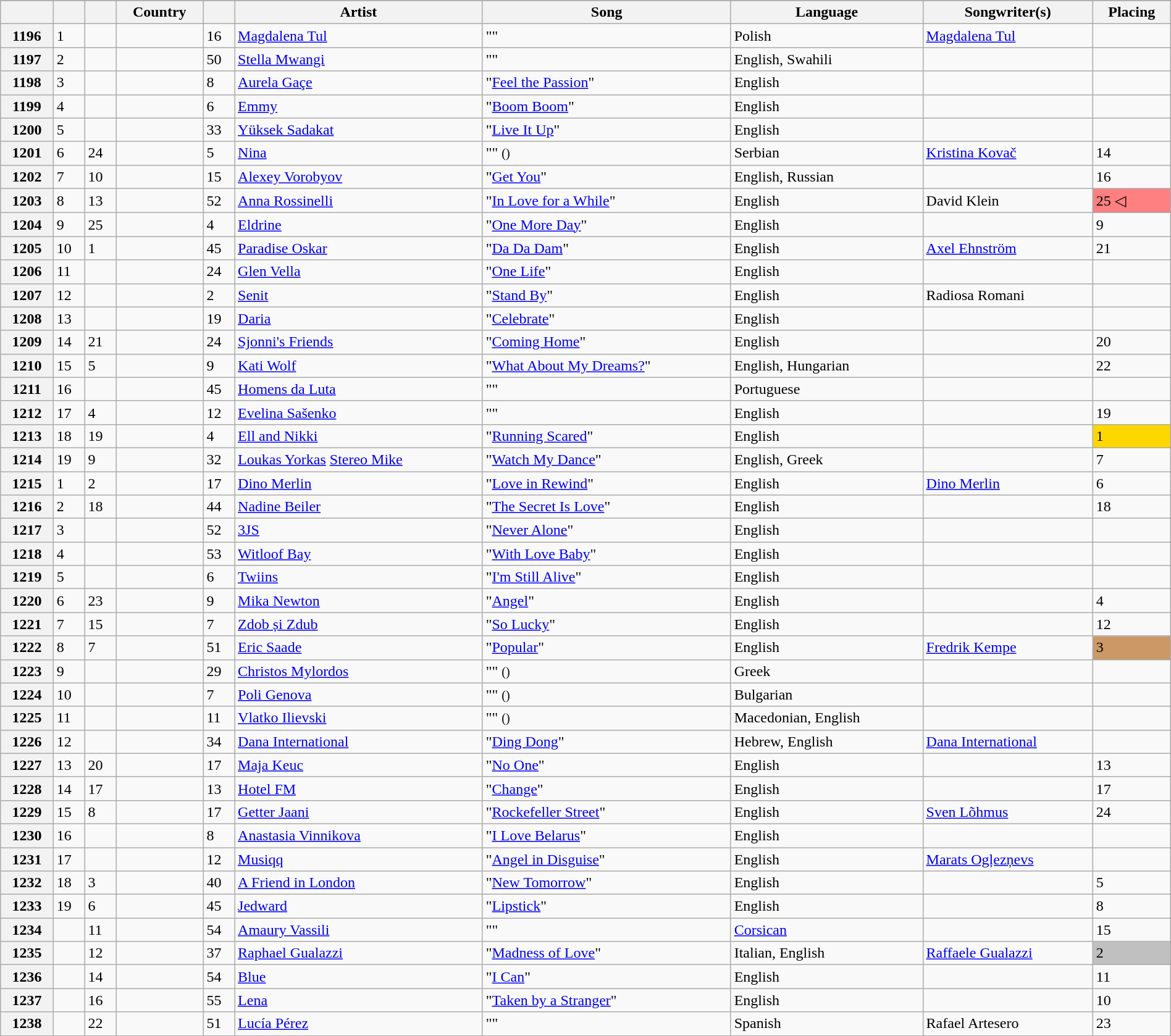<table class="wikitable sortable plainrowheaders" style="width:100%">
<tr>
</tr>
<tr>
<th scope="col"></th>
<th scope="col"></th>
<th scope="col"></th>
<th scope="col">Country</th>
<th scope="col" class="unsortable"></th>
<th scope="col">Artist</th>
<th scope="col">Song</th>
<th scope="col">Language</th>
<th scope="col">Songwriter(s)</th>
<th scope="col">Placing</th>
</tr>
<tr>
<th scope="row">1196</th>
<td>1 </td>
<td></td>
<td></td>
<td>16</td>
<td><a href='#'>Magdalena Tul</a></td>
<td>""</td>
<td>Polish</td>
<td><a href='#'>Magdalena Tul</a></td>
<td></td>
</tr>
<tr>
<th scope="row">1197</th>
<td>2 </td>
<td></td>
<td></td>
<td>50</td>
<td><a href='#'>Stella Mwangi</a></td>
<td>""</td>
<td>English, Swahili</td>
<td></td>
<td></td>
</tr>
<tr>
<th scope="row">1198</th>
<td>3 </td>
<td></td>
<td></td>
<td>8</td>
<td><a href='#'>Aurela Gaçe</a></td>
<td>"<a href='#'>Feel the Passion</a>"</td>
<td>English</td>
<td></td>
<td></td>
</tr>
<tr>
<th scope="row">1199</th>
<td>4 </td>
<td></td>
<td></td>
<td>6</td>
<td><a href='#'>Emmy</a></td>
<td>"<a href='#'>Boom Boom</a>"</td>
<td>English</td>
<td></td>
<td></td>
</tr>
<tr>
<th scope="row">1200</th>
<td>5 </td>
<td></td>
<td></td>
<td>33</td>
<td><a href='#'>Yüksek Sadakat</a></td>
<td>"<a href='#'>Live It Up</a>"</td>
<td>English</td>
<td></td>
<td></td>
</tr>
<tr>
<th scope="row">1201</th>
<td>6 </td>
<td>24</td>
<td></td>
<td>5</td>
<td><a href='#'>Nina</a></td>
<td>"" <small>()</small></td>
<td>Serbian</td>
<td><a href='#'>Kristina Kovač</a></td>
<td>14 </td>
</tr>
<tr>
<th scope="row">1202</th>
<td>7 </td>
<td>10</td>
<td></td>
<td>15</td>
<td><a href='#'>Alexey Vorobyov</a></td>
<td>"<a href='#'>Get You</a>"</td>
<td>English, Russian</td>
<td></td>
<td>16 </td>
</tr>
<tr>
<th scope="row">1203</th>
<td>8 </td>
<td>13</td>
<td></td>
<td>52</td>
<td><a href='#'>Anna Rossinelli</a></td>
<td>"<a href='#'>In Love for a While</a>"</td>
<td>English</td>
<td>David Klein</td>
<td bgcolor="#FE8080">25 ◁ </td>
</tr>
<tr>
<th scope="row">1204</th>
<td>9 </td>
<td>25</td>
<td></td>
<td>4</td>
<td><a href='#'>Eldrine</a></td>
<td>"<a href='#'>One More Day</a>"</td>
<td>English</td>
<td></td>
<td>9 </td>
</tr>
<tr>
<th scope="row">1205</th>
<td>10 </td>
<td>1</td>
<td></td>
<td>45</td>
<td><a href='#'>Paradise Oskar</a></td>
<td>"<a href='#'>Da Da Dam</a>"</td>
<td>English</td>
<td><a href='#'>Axel Ehnström</a></td>
<td>21 </td>
</tr>
<tr>
<th scope="row">1206</th>
<td>11 </td>
<td></td>
<td></td>
<td>24</td>
<td><a href='#'>Glen Vella</a></td>
<td>"<a href='#'>One Life</a>"</td>
<td>English</td>
<td></td>
<td></td>
</tr>
<tr>
<th scope="row">1207</th>
<td>12 </td>
<td></td>
<td></td>
<td>2</td>
<td><a href='#'>Senit</a></td>
<td>"<a href='#'>Stand By</a>"</td>
<td>English</td>
<td>Radiosa Romani</td>
<td></td>
</tr>
<tr>
<th scope="row">1208</th>
<td>13 </td>
<td></td>
<td></td>
<td>19</td>
<td><a href='#'>Daria</a></td>
<td>"<a href='#'>Celebrate</a>"</td>
<td>English</td>
<td></td>
<td></td>
</tr>
<tr>
<th scope="row">1209</th>
<td>14 </td>
<td>21</td>
<td></td>
<td>24</td>
<td><a href='#'>Sjonni's Friends</a></td>
<td>"<a href='#'>Coming Home</a>"</td>
<td>English</td>
<td></td>
<td>20 </td>
</tr>
<tr>
<th scope="row">1210</th>
<td>15 </td>
<td>5</td>
<td></td>
<td>9</td>
<td><a href='#'>Kati Wolf</a></td>
<td>"<a href='#'>What About My Dreams?</a>"</td>
<td>English, Hungarian</td>
<td></td>
<td>22 </td>
</tr>
<tr>
<th scope="row">1211</th>
<td>16 </td>
<td></td>
<td></td>
<td>45</td>
<td><a href='#'>Homens da Luta</a></td>
<td>""</td>
<td>Portuguese</td>
<td></td>
<td></td>
</tr>
<tr>
<th scope="row">1212</th>
<td>17 </td>
<td>4</td>
<td></td>
<td>12</td>
<td><a href='#'>Evelina Sašenko</a></td>
<td>""</td>
<td>English</td>
<td></td>
<td>19 </td>
</tr>
<tr>
<th scope="row">1213</th>
<td>18 </td>
<td>19</td>
<td></td>
<td>4</td>
<td><a href='#'>Ell and Nikki</a></td>
<td>"<a href='#'>Running Scared</a>"</td>
<td>English</td>
<td></td>
<td bgcolor="gold">1 </td>
</tr>
<tr>
<th scope="row">1214</th>
<td>19 </td>
<td>9</td>
<td></td>
<td>32</td>
<td><a href='#'>Loukas Yorkas</a>  <a href='#'>Stereo Mike</a></td>
<td>"<a href='#'>Watch My Dance</a>"</td>
<td>English, Greek</td>
<td></td>
<td>7 </td>
</tr>
<tr>
<th scope="row">1215</th>
<td>1 </td>
<td>2</td>
<td></td>
<td>17</td>
<td><a href='#'>Dino Merlin</a></td>
<td>"<a href='#'>Love in Rewind</a>"</td>
<td>English</td>
<td><a href='#'>Dino Merlin</a></td>
<td>6 </td>
</tr>
<tr>
<th scope="row">1216</th>
<td>2 </td>
<td>18</td>
<td></td>
<td>44</td>
<td><a href='#'>Nadine Beiler</a></td>
<td>"<a href='#'>The Secret Is Love</a>"</td>
<td>English</td>
<td></td>
<td>18 </td>
</tr>
<tr>
<th scope="row">1217</th>
<td>3 </td>
<td></td>
<td></td>
<td>52</td>
<td><a href='#'>3JS</a></td>
<td>"<a href='#'>Never Alone</a>"</td>
<td>English</td>
<td></td>
<td></td>
</tr>
<tr>
<th scope="row">1218</th>
<td>4 </td>
<td></td>
<td></td>
<td>53</td>
<td><a href='#'>Witloof Bay</a></td>
<td>"<a href='#'>With Love Baby</a>"</td>
<td>English</td>
<td></td>
<td></td>
</tr>
<tr>
<th scope="row">1219</th>
<td>5 </td>
<td></td>
<td></td>
<td>6</td>
<td><a href='#'>Twiins</a></td>
<td>"<a href='#'>I'm Still Alive</a>"</td>
<td>English</td>
<td></td>
<td></td>
</tr>
<tr>
<th scope="row">1220</th>
<td>6 </td>
<td>23</td>
<td></td>
<td>9</td>
<td><a href='#'>Mika Newton</a></td>
<td>"<a href='#'>Angel</a>"</td>
<td>English</td>
<td></td>
<td>4 </td>
</tr>
<tr>
<th scope="row">1221</th>
<td>7 </td>
<td>15</td>
<td></td>
<td>7</td>
<td><a href='#'>Zdob și Zdub</a></td>
<td>"<a href='#'>So Lucky</a>"</td>
<td>English</td>
<td></td>
<td>12 </td>
</tr>
<tr>
<th scope="row">1222</th>
<td>8 </td>
<td>7</td>
<td></td>
<td>51</td>
<td><a href='#'>Eric Saade</a></td>
<td>"<a href='#'>Popular</a>"</td>
<td>English</td>
<td><a href='#'>Fredrik Kempe</a></td>
<td bgcolor="#C96">3 </td>
</tr>
<tr>
<th scope="row">1223</th>
<td>9 </td>
<td></td>
<td></td>
<td>29</td>
<td><a href='#'>Christos Mylordos</a></td>
<td>"" <small>()</small></td>
<td>Greek</td>
<td></td>
<td></td>
</tr>
<tr>
<th scope="row">1224</th>
<td>10 </td>
<td></td>
<td></td>
<td>7</td>
<td><a href='#'>Poli Genova</a></td>
<td>"" <small>()</small></td>
<td>Bulgarian</td>
<td></td>
<td></td>
</tr>
<tr>
<th scope="row">1225</th>
<td>11 </td>
<td></td>
<td></td>
<td>11</td>
<td><a href='#'>Vlatko Ilievski</a></td>
<td>"" <small>()</small></td>
<td>Macedonian, English</td>
<td></td>
<td></td>
</tr>
<tr>
<th scope="row">1226</th>
<td>12 </td>
<td></td>
<td></td>
<td>34</td>
<td><a href='#'>Dana International</a></td>
<td>"<a href='#'>Ding Dong</a>"</td>
<td>Hebrew, English</td>
<td><a href='#'>Dana International</a></td>
<td></td>
</tr>
<tr>
<th scope="row">1227</th>
<td>13 </td>
<td>20</td>
<td></td>
<td>17</td>
<td><a href='#'>Maja Keuc</a></td>
<td>"<a href='#'>No One</a>"</td>
<td>English</td>
<td></td>
<td>13 </td>
</tr>
<tr>
<th scope="row">1228</th>
<td>14 </td>
<td>17</td>
<td></td>
<td>13</td>
<td><a href='#'>Hotel FM</a></td>
<td>"<a href='#'>Change</a>"</td>
<td>English</td>
<td></td>
<td>17 </td>
</tr>
<tr>
<th scope="row">1229</th>
<td>15 </td>
<td>8</td>
<td></td>
<td>17</td>
<td><a href='#'>Getter Jaani</a></td>
<td>"<a href='#'>Rockefeller Street</a>"</td>
<td>English</td>
<td><a href='#'>Sven Lõhmus</a></td>
<td>24 </td>
</tr>
<tr>
<th scope="row">1230</th>
<td>16 </td>
<td></td>
<td></td>
<td>8</td>
<td><a href='#'>Anastasia Vinnikova</a></td>
<td>"<a href='#'>I Love Belarus</a>"</td>
<td>English</td>
<td></td>
<td></td>
</tr>
<tr>
<th scope="row">1231</th>
<td>17 </td>
<td></td>
<td></td>
<td>12</td>
<td><a href='#'>Musiqq</a></td>
<td>"<a href='#'>Angel in Disguise</a>"</td>
<td>English</td>
<td><a href='#'>Marats Ogļezņevs</a></td>
<td></td>
</tr>
<tr>
<th scope="row">1232</th>
<td>18 </td>
<td>3</td>
<td></td>
<td>40</td>
<td><a href='#'>A Friend in London</a></td>
<td>"<a href='#'>New Tomorrow</a>"</td>
<td>English</td>
<td></td>
<td>5 </td>
</tr>
<tr>
<th scope="row">1233</th>
<td>19 </td>
<td>6</td>
<td></td>
<td>45</td>
<td><a href='#'>Jedward</a></td>
<td>"<a href='#'>Lipstick</a>"</td>
<td>English</td>
<td></td>
<td>8 </td>
</tr>
<tr>
<th scope="row">1234</th>
<td></td>
<td>11</td>
<td></td>
<td>54</td>
<td><a href='#'>Amaury Vassili</a></td>
<td>""</td>
<td><a href='#'>Corsican</a></td>
<td></td>
<td>15</td>
</tr>
<tr>
<th scope="row">1235</th>
<td></td>
<td>12</td>
<td></td>
<td>37</td>
<td><a href='#'>Raphael Gualazzi</a></td>
<td>"<a href='#'>Madness of Love</a>"</td>
<td>Italian, English</td>
<td><a href='#'>Raffaele Gualazzi</a></td>
<td bgcolor="silver">2</td>
</tr>
<tr>
<th scope="row">1236</th>
<td></td>
<td>14</td>
<td></td>
<td>54</td>
<td><a href='#'>Blue</a></td>
<td>"<a href='#'>I Can</a>"</td>
<td>English</td>
<td></td>
<td>11</td>
</tr>
<tr>
<th scope="row">1237</th>
<td></td>
<td>16</td>
<td></td>
<td>55</td>
<td><a href='#'>Lena</a></td>
<td>"<a href='#'>Taken by a Stranger</a>"</td>
<td>English</td>
<td></td>
<td>10</td>
</tr>
<tr>
<th scope="row">1238</th>
<td></td>
<td>22</td>
<td></td>
<td>51</td>
<td><a href='#'>Lucía Pérez</a></td>
<td>""</td>
<td>Spanish</td>
<td>Rafael Artesero</td>
<td>23</td>
</tr>
</table>
